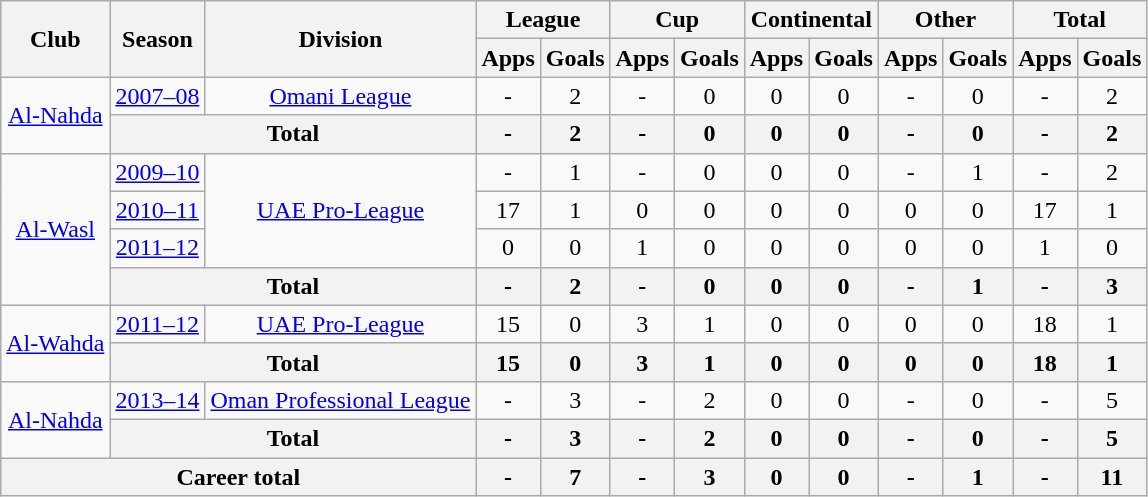<table class="wikitable" style="text-align: center;">
<tr>
<th rowspan="2">Club</th>
<th rowspan="2">Season</th>
<th rowspan="2">Division</th>
<th colspan="2">League</th>
<th colspan="2">Cup</th>
<th colspan="2">Continental</th>
<th colspan="2">Other</th>
<th colspan="2">Total</th>
</tr>
<tr>
<th>Apps</th>
<th>Goals</th>
<th>Apps</th>
<th>Goals</th>
<th>Apps</th>
<th>Goals</th>
<th>Apps</th>
<th>Goals</th>
<th>Apps</th>
<th>Goals</th>
</tr>
<tr>
<td rowspan="2"><a href='#'>Al-Nahda</a></td>
<td><a href='#'>2007–08</a></td>
<td rowspan="1"><a href='#'>Omani League</a></td>
<td>-</td>
<td>2</td>
<td>-</td>
<td>0</td>
<td>0</td>
<td>0</td>
<td>-</td>
<td>0</td>
<td>-</td>
<td>2</td>
</tr>
<tr>
<th colspan="2">Total</th>
<th>-</th>
<th>2</th>
<th>-</th>
<th>0</th>
<th>0</th>
<th>0</th>
<th>-</th>
<th>0</th>
<th>-</th>
<th>2</th>
</tr>
<tr>
<td rowspan="4"><a href='#'>Al-Wasl</a></td>
<td><a href='#'>2009–10</a></td>
<td rowspan="3"><a href='#'>UAE Pro-League</a></td>
<td>-</td>
<td>1</td>
<td>-</td>
<td>0</td>
<td>0</td>
<td>0</td>
<td>-</td>
<td>1</td>
<td>-</td>
<td>2</td>
</tr>
<tr>
<td><a href='#'>2010–11</a></td>
<td>17</td>
<td>1</td>
<td>0</td>
<td>0</td>
<td>0</td>
<td>0</td>
<td>0</td>
<td>0</td>
<td>17</td>
<td>1</td>
</tr>
<tr>
<td><a href='#'>2011–12</a></td>
<td>0</td>
<td>0</td>
<td>1</td>
<td>0</td>
<td>0</td>
<td>0</td>
<td>0</td>
<td>0</td>
<td>1</td>
<td>0</td>
</tr>
<tr>
<th colspan="2">Total</th>
<th>-</th>
<th>2</th>
<th>-</th>
<th>0</th>
<th>0</th>
<th>0</th>
<th>-</th>
<th>1</th>
<th>-</th>
<th>3</th>
</tr>
<tr>
<td rowspan="2"><a href='#'>Al-Wahda</a></td>
<td><a href='#'>2011–12</a></td>
<td rowspan="1"><a href='#'>UAE Pro-League</a></td>
<td>15</td>
<td>0</td>
<td>3</td>
<td>1</td>
<td>0</td>
<td>0</td>
<td>0</td>
<td>0</td>
<td>18</td>
<td>1</td>
</tr>
<tr>
<th colspan="2">Total</th>
<th>15</th>
<th>0</th>
<th>3</th>
<th>1</th>
<th>0</th>
<th>0</th>
<th>0</th>
<th>0</th>
<th>18</th>
<th>1</th>
</tr>
<tr>
<td rowspan="2"><a href='#'>Al-Nahda</a></td>
<td><a href='#'>2013–14</a></td>
<td rowspan="1"><a href='#'>Oman Professional League</a></td>
<td>-</td>
<td>3</td>
<td>-</td>
<td>2</td>
<td>0</td>
<td>0</td>
<td>-</td>
<td>0</td>
<td>-</td>
<td>5</td>
</tr>
<tr>
<th colspan="2">Total</th>
<th>-</th>
<th>3</th>
<th>-</th>
<th>2</th>
<th>0</th>
<th>0</th>
<th>-</th>
<th>0</th>
<th>-</th>
<th>5</th>
</tr>
<tr>
<th colspan="3">Career total</th>
<th>-</th>
<th>7</th>
<th>-</th>
<th>3</th>
<th>0</th>
<th>0</th>
<th>-</th>
<th>1</th>
<th>-</th>
<th>11</th>
</tr>
</table>
